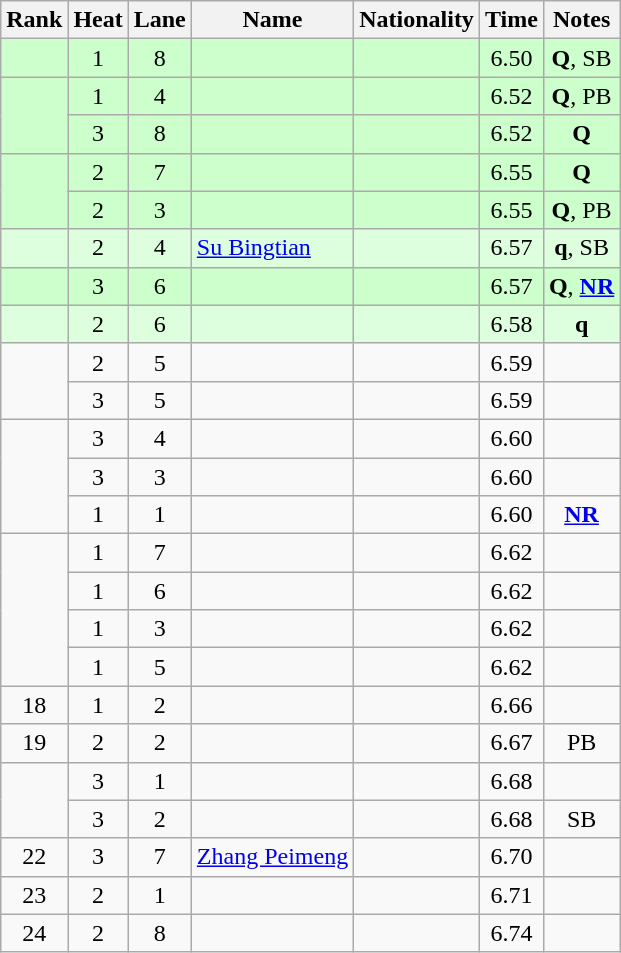<table class="wikitable sortable" style="text-align:center">
<tr>
<th>Rank</th>
<th>Heat</th>
<th>Lane</th>
<th>Name</th>
<th>Nationality</th>
<th>Time</th>
<th>Notes</th>
</tr>
<tr bgcolor=#ccffcc>
<td></td>
<td>1</td>
<td>8</td>
<td align=left></td>
<td align=left></td>
<td>6.50</td>
<td><strong>Q</strong>, SB</td>
</tr>
<tr bgcolor=#ccffcc>
<td rowspan=2></td>
<td>1</td>
<td>4</td>
<td align=left></td>
<td align=left></td>
<td>6.52</td>
<td><strong>Q</strong>, PB</td>
</tr>
<tr bgcolor=#ccffcc>
<td>3</td>
<td>8</td>
<td align=left></td>
<td align=left></td>
<td>6.52</td>
<td><strong>Q</strong></td>
</tr>
<tr bgcolor=#ccffcc>
<td rowspan=2></td>
<td>2</td>
<td>7</td>
<td align=left></td>
<td align=left></td>
<td>6.55</td>
<td><strong>Q</strong></td>
</tr>
<tr bgcolor=#ccffcc>
<td>2</td>
<td>3</td>
<td align=left></td>
<td align=left></td>
<td>6.55</td>
<td><strong>Q</strong>, PB</td>
</tr>
<tr bgcolor=#ddffdd>
<td></td>
<td>2</td>
<td>4</td>
<td align=left><a href='#'>Su Bingtian</a></td>
<td align=left></td>
<td>6.57</td>
<td><strong>q</strong>, SB</td>
</tr>
<tr bgcolor=#ccffcc>
<td></td>
<td>3</td>
<td>6</td>
<td align=left></td>
<td align=left></td>
<td>6.57</td>
<td><strong>Q</strong>, <strong><a href='#'>NR</a></strong></td>
</tr>
<tr bgcolor=#ddffdd>
<td></td>
<td>2</td>
<td>6</td>
<td align=left></td>
<td align=left></td>
<td>6.58</td>
<td><strong>q</strong></td>
</tr>
<tr>
<td rowspan=2></td>
<td>2</td>
<td>5</td>
<td align=left></td>
<td align=left></td>
<td>6.59</td>
<td></td>
</tr>
<tr>
<td>3</td>
<td>5</td>
<td align=left></td>
<td align=left></td>
<td>6.59</td>
<td></td>
</tr>
<tr>
<td rowspan=3></td>
<td>3</td>
<td>4</td>
<td align=left></td>
<td align=left></td>
<td>6.60</td>
<td></td>
</tr>
<tr>
<td>3</td>
<td>3</td>
<td align=left></td>
<td align=left></td>
<td>6.60</td>
<td></td>
</tr>
<tr>
<td>1</td>
<td>1</td>
<td align=left></td>
<td align=left></td>
<td>6.60</td>
<td><strong><a href='#'>NR</a></strong></td>
</tr>
<tr>
<td rowspan=4></td>
<td>1</td>
<td>7</td>
<td align=left></td>
<td align=left></td>
<td>6.62</td>
<td></td>
</tr>
<tr>
<td>1</td>
<td>6</td>
<td align=left></td>
<td align=left></td>
<td>6.62</td>
<td></td>
</tr>
<tr>
<td>1</td>
<td>3</td>
<td align=left></td>
<td align=left></td>
<td>6.62</td>
<td></td>
</tr>
<tr>
<td>1</td>
<td>5</td>
<td align=left></td>
<td align=left></td>
<td>6.62</td>
<td></td>
</tr>
<tr>
<td>18</td>
<td>1</td>
<td>2</td>
<td align=left></td>
<td align=left></td>
<td>6.66</td>
<td></td>
</tr>
<tr>
<td>19</td>
<td>2</td>
<td>2</td>
<td align=left></td>
<td align=left></td>
<td>6.67</td>
<td>PB</td>
</tr>
<tr>
<td rowspan=2></td>
<td>3</td>
<td>1</td>
<td align=left></td>
<td align=left></td>
<td>6.68</td>
<td></td>
</tr>
<tr>
<td>3</td>
<td>2</td>
<td align=left></td>
<td align=left></td>
<td>6.68</td>
<td>SB</td>
</tr>
<tr>
<td>22</td>
<td>3</td>
<td>7</td>
<td align=left><a href='#'>Zhang Peimeng</a></td>
<td align=left></td>
<td>6.70</td>
<td></td>
</tr>
<tr>
<td>23</td>
<td>2</td>
<td>1</td>
<td align=left></td>
<td align=left></td>
<td>6.71</td>
<td></td>
</tr>
<tr>
<td>24</td>
<td>2</td>
<td>8</td>
<td align=left></td>
<td align=left></td>
<td>6.74</td>
<td></td>
</tr>
</table>
